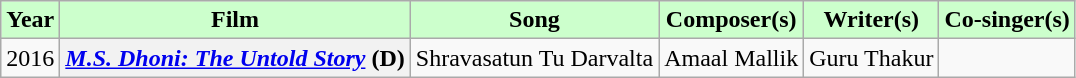<table class="wikitable sortable">
<tr>
<th style="background:#cfc; text-align:center;"><strong>Year</strong></th>
<th style="background:#cfc; text-align:center;"><strong>Film</strong></th>
<th style="background:#cfc; text-align:center;"><strong>Song</strong></th>
<th style="background:#cfc; text-align:center;"><strong>Composer(s)</strong></th>
<th style="background:#cfc; text-align:center;"><strong>Writer(s)</strong></th>
<th style="background:#cfc; text-align:center;"><strong>Co-singer(s)</strong></th>
</tr>
<tr>
<td>2016</td>
<th><em><a href='#'>M.S. Dhoni: The Untold Story</a></em> (D)</th>
<td>Shravasatun Tu Darvalta</td>
<td>Amaal Mallik</td>
<td>Guru Thakur</td>
<td></td>
</tr>
</table>
